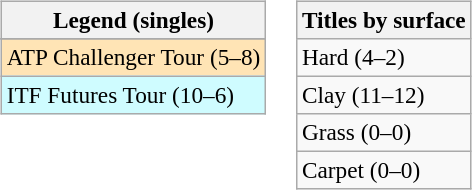<table>
<tr valign=top>
<td><br><table class=wikitable style=font-size:97%>
<tr>
<th>Legend (singles)</th>
</tr>
<tr bgcolor=e5d1cb>
</tr>
<tr bgcolor=moccasin>
<td>ATP Challenger Tour (5–8)</td>
</tr>
<tr bgcolor=cffcff>
<td>ITF Futures Tour (10–6)</td>
</tr>
</table>
</td>
<td><br><table class=wikitable style=font-size:97%>
<tr>
<th>Titles by surface</th>
</tr>
<tr>
<td>Hard (4–2)</td>
</tr>
<tr>
<td>Clay (11–12)</td>
</tr>
<tr>
<td>Grass (0–0)</td>
</tr>
<tr>
<td>Carpet (0–0)</td>
</tr>
</table>
</td>
</tr>
</table>
